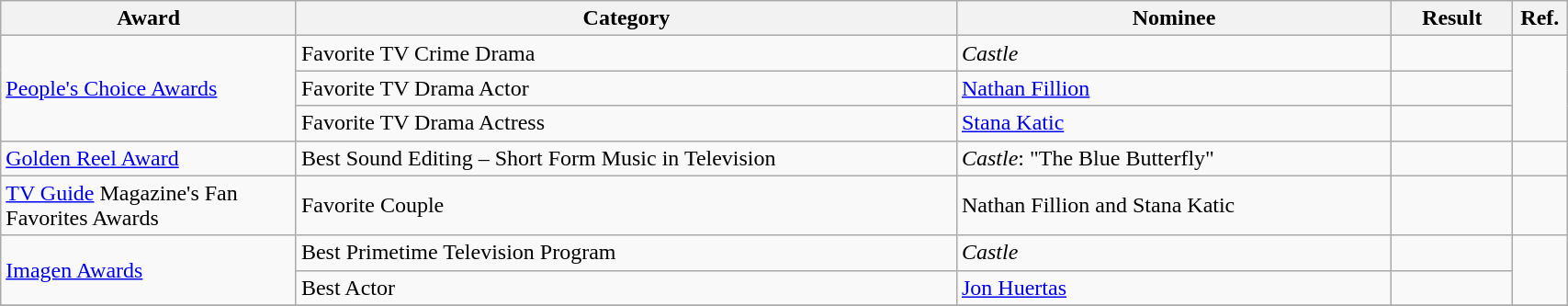<table class="wikitable sortable" style="width:90%;">
<tr>
<th style="width:17%;">Award</th>
<th style="width:38%;">Category</th>
<th style="width:25%;">Nominee</th>
<th style="width:7%;">Result</th>
<th style="width:3%;">Ref.</th>
</tr>
<tr>
<td rowspan="3"><a href='#'>People's Choice Awards</a></td>
<td>Favorite TV Crime Drama</td>
<td><em>Castle</em></td>
<td></td>
<td align="center" rowspan="3"></td>
</tr>
<tr>
<td>Favorite TV Drama Actor</td>
<td><a href='#'>Nathan Fillion</a></td>
<td></td>
</tr>
<tr>
<td>Favorite TV Drama Actress</td>
<td><a href='#'>Stana Katic</a></td>
<td></td>
</tr>
<tr>
<td><a href='#'>Golden Reel Award</a></td>
<td>Best Sound Editing – Short Form Music in Television</td>
<td><em>Castle</em>: "The Blue Butterfly"</td>
<td></td>
<td></td>
</tr>
<tr>
<td><a href='#'>TV Guide</a> Magazine's Fan Favorites Awards</td>
<td>Favorite Couple</td>
<td>Nathan Fillion and Stana Katic</td>
<td></td>
<td align="center"></td>
</tr>
<tr>
<td rowspan="2"><a href='#'>Imagen Awards</a></td>
<td>Best Primetime Television Program</td>
<td><em>Castle</em></td>
<td></td>
<td align="center" rowspan="2"></td>
</tr>
<tr>
<td>Best Actor</td>
<td><a href='#'>Jon Huertas</a></td>
<td></td>
</tr>
<tr>
</tr>
</table>
